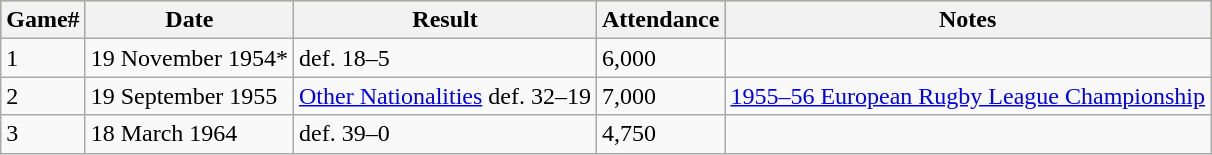<table class="wikitable">
<tr style="background:#bdb76b;">
<th>Game#</th>
<th>Date</th>
<th>Result</th>
<th>Attendance</th>
<th>Notes</th>
</tr>
<tr>
<td>1</td>
<td>19 November 1954*</td>
<td> def.  18–5</td>
<td>6,000</td>
<td></td>
</tr>
<tr>
<td>2</td>
<td>19 September 1955</td>
<td><a href='#'>Other Nationalities</a> def.  32–19</td>
<td>7,000</td>
<td><a href='#'>1955–56 European Rugby League Championship</a></td>
</tr>
<tr>
<td>3</td>
<td>18 March 1964</td>
<td> def.  39–0</td>
<td>4,750</td>
<td></td>
</tr>
</table>
